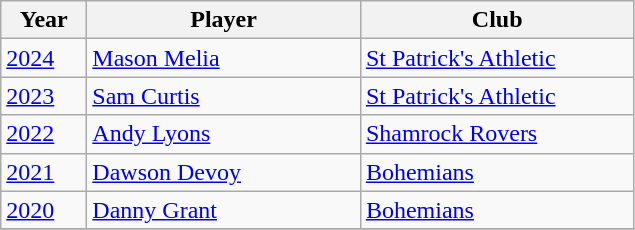<table class="wikitable">
<tr>
<th>Year</th>
<th>Player</th>
<th>Club</th>
</tr>
<tr>
<td width="50px"><a href='#'>2024</a></td>
<td width="175px"> <a href='#'>Mason Melia</a></td>
<td width="175px"><a href='#'>St Patrick's Athletic</a></td>
</tr>
<tr>
<td width="50px"><a href='#'>2023</a></td>
<td width="175px"> <a href='#'>Sam Curtis</a></td>
<td width="175px"><a href='#'>St Patrick's Athletic</a></td>
</tr>
<tr>
<td width="50px"><a href='#'>2022</a></td>
<td width="175px"> <a href='#'>Andy Lyons</a></td>
<td width="175px"><a href='#'>Shamrock Rovers</a></td>
</tr>
<tr>
<td width="50px"><a href='#'>2021</a></td>
<td width="175px"> <a href='#'>Dawson Devoy</a></td>
<td width="175px"><a href='#'>Bohemians</a></td>
</tr>
<tr>
<td width="50px"><a href='#'>2020</a></td>
<td width="175px"> <a href='#'>Danny Grant</a></td>
<td width="175px"><a href='#'>Bohemians</a></td>
</tr>
<tr>
</tr>
</table>
